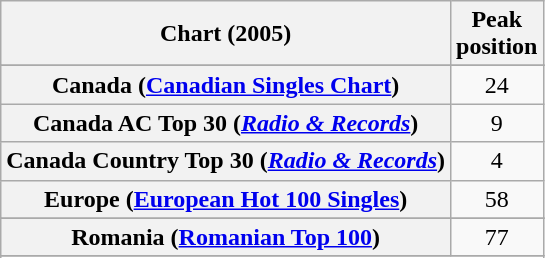<table class="wikitable sortable plainrowheaders" style="text-align:center">
<tr>
<th scope="col">Chart (2005)</th>
<th scope="col">Peak<br>position</th>
</tr>
<tr>
</tr>
<tr>
</tr>
<tr>
<th scope="row">Canada (<a href='#'>Canadian Singles Chart</a>)</th>
<td>24</td>
</tr>
<tr>
<th scope="row">Canada AC Top 30 (<em><a href='#'>Radio & Records</a></em>)</th>
<td>9</td>
</tr>
<tr>
<th scope="row">Canada Country Top 30 (<em><a href='#'>Radio & Records</a></em>)</th>
<td>4</td>
</tr>
<tr>
<th scope="row">Europe (<a href='#'>European Hot 100 Singles</a>)</th>
<td>58</td>
</tr>
<tr>
</tr>
<tr>
</tr>
<tr>
<th scope="row">Romania (<a href='#'>Romanian Top 100</a>)</th>
<td>77</td>
</tr>
<tr>
</tr>
<tr>
</tr>
<tr>
</tr>
<tr>
</tr>
<tr>
</tr>
</table>
